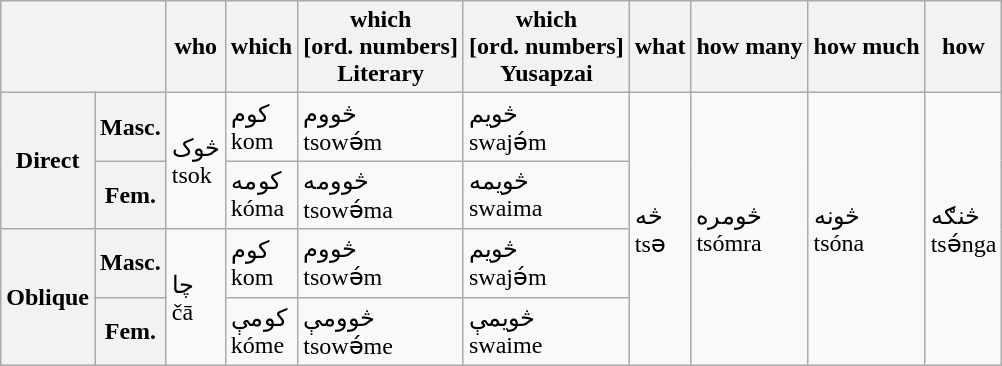<table class="wikitable">
<tr>
<th colspan="2"></th>
<th>who</th>
<th>which</th>
<th>which<br>[ord. numbers]<br>Literary</th>
<th>which<br>[ord. numbers]<br>Yusapzai</th>
<th>what</th>
<th>how many</th>
<th>how much</th>
<th>how</th>
</tr>
<tr>
<th rowspan="2">Direct</th>
<th>Masc.</th>
<td rowspan="2">څوک<br>tsok</td>
<td>کوم<br>kom</td>
<td>څووم<br>tsowə́m</td>
<td>څويم<br>swajə́m</td>
<td rowspan="4">څه<br>tsə</td>
<td rowspan="4">څومره<br>tsómra</td>
<td rowspan="4">څونه<br>tsóna</td>
<td rowspan="4">څنګه<br>tsə́nga</td>
</tr>
<tr>
<th>Fem.</th>
<td>کومه<br>kóma</td>
<td>څوومه<br>tsowə́ma</td>
<td>څويمه<br>swaima</td>
</tr>
<tr>
<th rowspan="2">Oblique</th>
<th>Masc.</th>
<td rowspan="2">چا<br>čā</td>
<td>کوم<br>kom</td>
<td>څووم<br>tsowə́m</td>
<td>څويم<br>swajə́m</td>
</tr>
<tr>
<th>Fem.</th>
<td>کومې<br>kóme</td>
<td>څوومې<br>tsowə́me</td>
<td>څويمې<br>swaime</td>
</tr>
</table>
